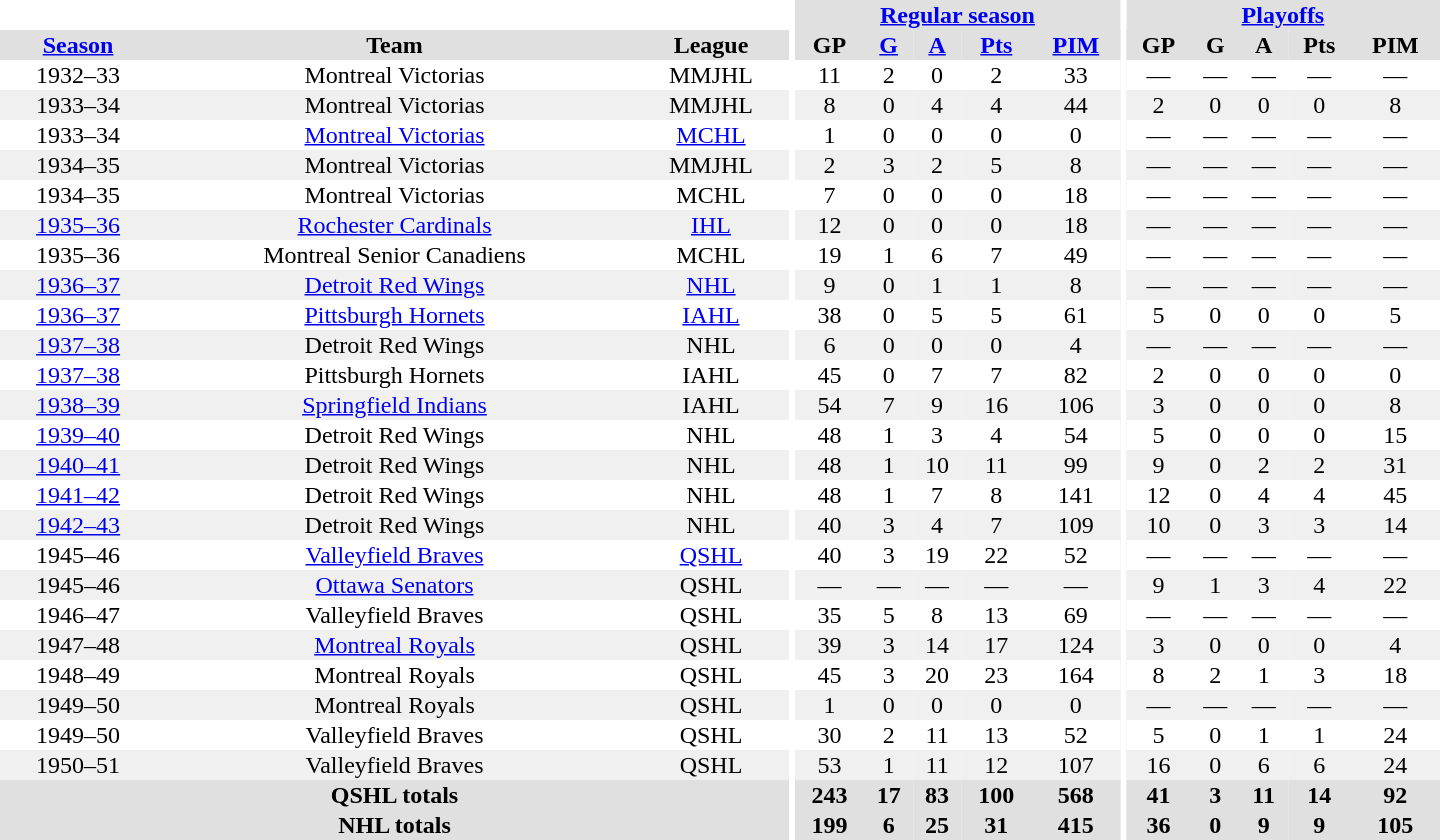<table border="0" cellpadding="1" cellspacing="0" style="text-align:center; width:60em">
<tr bgcolor="#e0e0e0">
<th colspan="3" bgcolor="#ffffff"></th>
<th rowspan="100" bgcolor="#ffffff"></th>
<th colspan="5"><a href='#'>Regular season</a></th>
<th rowspan="100" bgcolor="#ffffff"></th>
<th colspan="5"><a href='#'>Playoffs</a></th>
</tr>
<tr bgcolor="#e0e0e0">
<th><a href='#'>Season</a></th>
<th>Team</th>
<th>League</th>
<th>GP</th>
<th><a href='#'>G</a></th>
<th><a href='#'>A</a></th>
<th><a href='#'>Pts</a></th>
<th><a href='#'>PIM</a></th>
<th>GP</th>
<th>G</th>
<th>A</th>
<th>Pts</th>
<th>PIM</th>
</tr>
<tr>
<td>1932–33</td>
<td>Montreal Victorias</td>
<td>MMJHL</td>
<td>11</td>
<td>2</td>
<td>0</td>
<td>2</td>
<td>33</td>
<td>—</td>
<td>—</td>
<td>—</td>
<td>—</td>
<td>—</td>
</tr>
<tr bgcolor="#f0f0f0">
<td>1933–34</td>
<td>Montreal Victorias</td>
<td>MMJHL</td>
<td>8</td>
<td>0</td>
<td>4</td>
<td>4</td>
<td>44</td>
<td>2</td>
<td>0</td>
<td>0</td>
<td>0</td>
<td>8</td>
</tr>
<tr>
<td>1933–34</td>
<td><a href='#'>Montreal Victorias</a></td>
<td><a href='#'>MCHL</a></td>
<td>1</td>
<td>0</td>
<td>0</td>
<td>0</td>
<td>0</td>
<td>—</td>
<td>—</td>
<td>—</td>
<td>—</td>
<td>—</td>
</tr>
<tr bgcolor="#f0f0f0">
<td>1934–35</td>
<td>Montreal Victorias</td>
<td>MMJHL</td>
<td>2</td>
<td>3</td>
<td>2</td>
<td>5</td>
<td>8</td>
<td>—</td>
<td>—</td>
<td>—</td>
<td>—</td>
<td>—</td>
</tr>
<tr>
<td>1934–35</td>
<td>Montreal Victorias</td>
<td>MCHL</td>
<td>7</td>
<td>0</td>
<td>0</td>
<td>0</td>
<td>18</td>
<td>—</td>
<td>—</td>
<td>—</td>
<td>—</td>
<td>—</td>
</tr>
<tr bgcolor="#f0f0f0">
<td><a href='#'>1935–36</a></td>
<td><a href='#'>Rochester Cardinals</a></td>
<td><a href='#'>IHL</a></td>
<td>12</td>
<td>0</td>
<td>0</td>
<td>0</td>
<td>18</td>
<td>—</td>
<td>—</td>
<td>—</td>
<td>—</td>
<td>—</td>
</tr>
<tr>
<td>1935–36</td>
<td>Montreal Senior Canadiens</td>
<td>MCHL</td>
<td>19</td>
<td>1</td>
<td>6</td>
<td>7</td>
<td>49</td>
<td>—</td>
<td>—</td>
<td>—</td>
<td>—</td>
<td>—</td>
</tr>
<tr bgcolor="#f0f0f0">
<td><a href='#'>1936–37</a></td>
<td><a href='#'>Detroit Red Wings</a></td>
<td><a href='#'>NHL</a></td>
<td>9</td>
<td>0</td>
<td>1</td>
<td>1</td>
<td>8</td>
<td>—</td>
<td>—</td>
<td>—</td>
<td>—</td>
<td>—</td>
</tr>
<tr>
<td><a href='#'>1936–37</a></td>
<td><a href='#'>Pittsburgh Hornets</a></td>
<td><a href='#'>IAHL</a></td>
<td>38</td>
<td>0</td>
<td>5</td>
<td>5</td>
<td>61</td>
<td>5</td>
<td>0</td>
<td>0</td>
<td>0</td>
<td>5</td>
</tr>
<tr bgcolor="#f0f0f0">
<td><a href='#'>1937–38</a></td>
<td>Detroit Red Wings</td>
<td>NHL</td>
<td>6</td>
<td>0</td>
<td>0</td>
<td>0</td>
<td>4</td>
<td>—</td>
<td>—</td>
<td>—</td>
<td>—</td>
<td>—</td>
</tr>
<tr>
<td><a href='#'>1937–38</a></td>
<td>Pittsburgh Hornets</td>
<td>IAHL</td>
<td>45</td>
<td>0</td>
<td>7</td>
<td>7</td>
<td>82</td>
<td>2</td>
<td>0</td>
<td>0</td>
<td>0</td>
<td>0</td>
</tr>
<tr bgcolor="#f0f0f0">
<td><a href='#'>1938–39</a></td>
<td><a href='#'>Springfield Indians</a></td>
<td>IAHL</td>
<td>54</td>
<td>7</td>
<td>9</td>
<td>16</td>
<td>106</td>
<td>3</td>
<td>0</td>
<td>0</td>
<td>0</td>
<td>8</td>
</tr>
<tr>
<td><a href='#'>1939–40</a></td>
<td>Detroit Red Wings</td>
<td>NHL</td>
<td>48</td>
<td>1</td>
<td>3</td>
<td>4</td>
<td>54</td>
<td>5</td>
<td>0</td>
<td>0</td>
<td>0</td>
<td>15</td>
</tr>
<tr bgcolor="#f0f0f0">
<td><a href='#'>1940–41</a></td>
<td>Detroit Red Wings</td>
<td>NHL</td>
<td>48</td>
<td>1</td>
<td>10</td>
<td>11</td>
<td>99</td>
<td>9</td>
<td>0</td>
<td>2</td>
<td>2</td>
<td>31</td>
</tr>
<tr>
<td><a href='#'>1941–42</a></td>
<td>Detroit Red Wings</td>
<td>NHL</td>
<td>48</td>
<td>1</td>
<td>7</td>
<td>8</td>
<td>141</td>
<td>12</td>
<td>0</td>
<td>4</td>
<td>4</td>
<td>45</td>
</tr>
<tr bgcolor="#f0f0f0">
<td><a href='#'>1942–43</a></td>
<td>Detroit Red Wings</td>
<td>NHL</td>
<td>40</td>
<td>3</td>
<td>4</td>
<td>7</td>
<td>109</td>
<td>10</td>
<td>0</td>
<td>3</td>
<td>3</td>
<td>14</td>
</tr>
<tr>
<td>1945–46</td>
<td><a href='#'>Valleyfield Braves</a></td>
<td><a href='#'>QSHL</a></td>
<td>40</td>
<td>3</td>
<td>19</td>
<td>22</td>
<td>52</td>
<td>—</td>
<td>—</td>
<td>—</td>
<td>—</td>
<td>—</td>
</tr>
<tr bgcolor="#f0f0f0">
<td>1945–46</td>
<td><a href='#'>Ottawa Senators</a></td>
<td>QSHL</td>
<td>—</td>
<td>—</td>
<td>—</td>
<td>—</td>
<td>—</td>
<td>9</td>
<td>1</td>
<td>3</td>
<td>4</td>
<td>22</td>
</tr>
<tr>
<td>1946–47</td>
<td>Valleyfield Braves</td>
<td>QSHL</td>
<td>35</td>
<td>5</td>
<td>8</td>
<td>13</td>
<td>69</td>
<td>—</td>
<td>—</td>
<td>—</td>
<td>—</td>
<td>—</td>
</tr>
<tr bgcolor="#f0f0f0">
<td>1947–48</td>
<td><a href='#'>Montreal Royals</a></td>
<td>QSHL</td>
<td>39</td>
<td>3</td>
<td>14</td>
<td>17</td>
<td>124</td>
<td>3</td>
<td>0</td>
<td>0</td>
<td>0</td>
<td>4</td>
</tr>
<tr>
<td>1948–49</td>
<td>Montreal Royals</td>
<td>QSHL</td>
<td>45</td>
<td>3</td>
<td>20</td>
<td>23</td>
<td>164</td>
<td>8</td>
<td>2</td>
<td>1</td>
<td>3</td>
<td>18</td>
</tr>
<tr bgcolor="#f0f0f0">
<td>1949–50</td>
<td>Montreal Royals</td>
<td>QSHL</td>
<td>1</td>
<td>0</td>
<td>0</td>
<td>0</td>
<td>0</td>
<td>—</td>
<td>—</td>
<td>—</td>
<td>—</td>
<td>—</td>
</tr>
<tr>
<td>1949–50</td>
<td>Valleyfield Braves</td>
<td>QSHL</td>
<td>30</td>
<td>2</td>
<td>11</td>
<td>13</td>
<td>52</td>
<td>5</td>
<td>0</td>
<td>1</td>
<td>1</td>
<td>24</td>
</tr>
<tr bgcolor="#f0f0f0">
<td>1950–51</td>
<td>Valleyfield Braves</td>
<td>QSHL</td>
<td>53</td>
<td>1</td>
<td>11</td>
<td>12</td>
<td>107</td>
<td>16</td>
<td>0</td>
<td>6</td>
<td>6</td>
<td>24</td>
</tr>
<tr bgcolor="#e0e0e0">
<th colspan="3">QSHL totals</th>
<th>243</th>
<th>17</th>
<th>83</th>
<th>100</th>
<th>568</th>
<th>41</th>
<th>3</th>
<th>11</th>
<th>14</th>
<th>92</th>
</tr>
<tr bgcolor="#e0e0e0">
<th colspan="3">NHL totals</th>
<th>199</th>
<th>6</th>
<th>25</th>
<th>31</th>
<th>415</th>
<th>36</th>
<th>0</th>
<th>9</th>
<th>9</th>
<th>105</th>
</tr>
</table>
